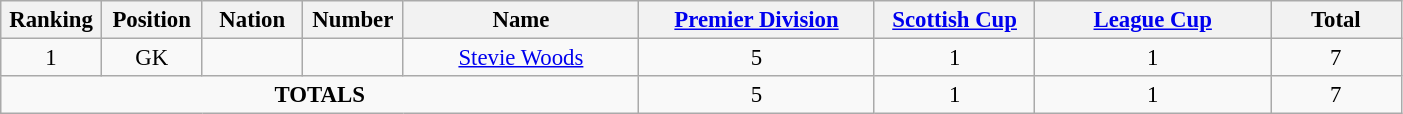<table class="wikitable" style="font-size: 95%; text-align: center;">
<tr>
<th width=60>Ranking</th>
<th width=60>Position</th>
<th width=60>Nation</th>
<th width=60>Number</th>
<th width=150>Name</th>
<th width=150><a href='#'>Premier Division</a></th>
<th width=100><a href='#'>Scottish Cup</a></th>
<th width=150><a href='#'>League Cup</a></th>
<th width=80>Total</th>
</tr>
<tr>
<td>1</td>
<td>GK</td>
<td></td>
<td></td>
<td><a href='#'>Stevie Woods</a></td>
<td>5</td>
<td>1</td>
<td>1</td>
<td>7</td>
</tr>
<tr>
<td colspan="5"><strong>TOTALS</strong></td>
<td>5</td>
<td>1</td>
<td>1</td>
<td>7</td>
</tr>
</table>
